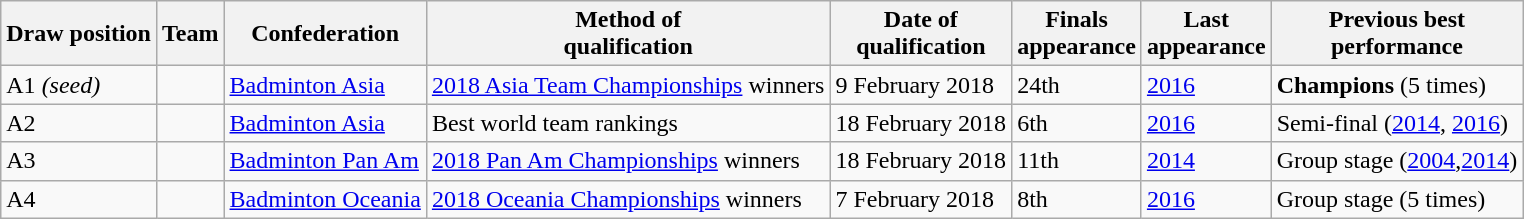<table class="wikitable sortable">
<tr>
<th>Draw position</th>
<th>Team</th>
<th>Confederation</th>
<th>Method of<br>qualification</th>
<th>Date of<br>qualification</th>
<th>Finals<br>appearance</th>
<th>Last<br>appearance</th>
<th>Previous best<br>performance</th>
</tr>
<tr>
<td>A1 <em>(seed)</em></td>
<td style=white-space:nowrap></td>
<td><a href='#'>Badminton Asia</a></td>
<td><a href='#'>2018 Asia Team Championships</a> winners</td>
<td>9 February 2018</td>
<td>24th</td>
<td><a href='#'>2016</a></td>
<td><strong>Champions</strong> (5 times)</td>
</tr>
<tr>
<td>A2</td>
<td style=white-space:nowrap></td>
<td><a href='#'>Badminton Asia</a></td>
<td>Best world team rankings</td>
<td>18 February 2018</td>
<td>6th</td>
<td><a href='#'>2016</a></td>
<td>Semi-final (<a href='#'>2014</a>, <a href='#'>2016</a>)</td>
</tr>
<tr>
<td>A3</td>
<td style=white-space:nowrap></td>
<td><a href='#'>Badminton Pan Am</a></td>
<td><a href='#'>2018 Pan Am Championships</a> winners</td>
<td>18 February 2018</td>
<td>11th</td>
<td><a href='#'>2014</a></td>
<td>Group stage (<a href='#'>2004</a>,<a href='#'>2014</a>)</td>
</tr>
<tr>
<td>A4</td>
<td style=white-space:nowrap></td>
<td><a href='#'>Badminton Oceania</a></td>
<td><a href='#'>2018 Oceania Championships</a> winners</td>
<td>7 February 2018</td>
<td>8th</td>
<td><a href='#'>2016</a></td>
<td>Group stage (5 times)</td>
</tr>
</table>
